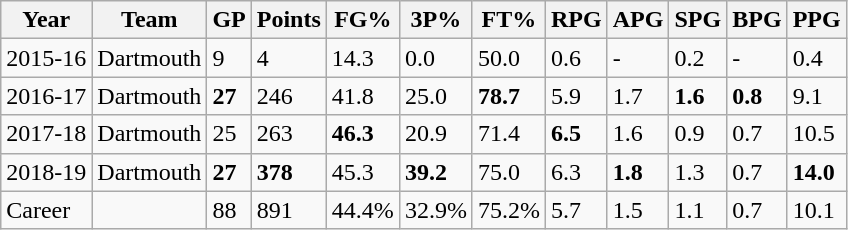<table class="wikitable">
<tr>
<th>Year</th>
<th>Team</th>
<th>GP</th>
<th>Points</th>
<th>FG%</th>
<th>3P%</th>
<th>FT%</th>
<th>RPG</th>
<th>APG</th>
<th>SPG</th>
<th>BPG</th>
<th>PPG</th>
</tr>
<tr>
<td>2015-16</td>
<td>Dartmouth</td>
<td>9</td>
<td>4</td>
<td>14.3</td>
<td>0.0</td>
<td>50.0</td>
<td>0.6</td>
<td>-</td>
<td>0.2</td>
<td>-</td>
<td>0.4</td>
</tr>
<tr>
<td>2016-17</td>
<td>Dartmouth</td>
<td><strong>27</strong></td>
<td>246</td>
<td>41.8</td>
<td>25.0</td>
<td><strong>78.7</strong></td>
<td>5.9</td>
<td>1.7</td>
<td><strong>1.6</strong></td>
<td><strong>0.8</strong></td>
<td>9.1</td>
</tr>
<tr>
<td>2017-18</td>
<td>Dartmouth</td>
<td>25</td>
<td>263</td>
<td><strong>46.3</strong></td>
<td>20.9</td>
<td>71.4</td>
<td><strong>6.5</strong></td>
<td>1.6</td>
<td>0.9</td>
<td>0.7</td>
<td>10.5</td>
</tr>
<tr>
<td>2018-19</td>
<td>Dartmouth</td>
<td><strong>27</strong></td>
<td><strong>378</strong></td>
<td>45.3</td>
<td><strong>39.2</strong></td>
<td>75.0</td>
<td>6.3</td>
<td><strong>1.8</strong></td>
<td>1.3</td>
<td>0.7</td>
<td><strong>14.0</strong></td>
</tr>
<tr>
<td>Career</td>
<td></td>
<td>88</td>
<td>891</td>
<td>44.4%</td>
<td>32.9%</td>
<td>75.2%</td>
<td>5.7</td>
<td>1.5</td>
<td>1.1</td>
<td>0.7</td>
<td>10.1</td>
</tr>
</table>
